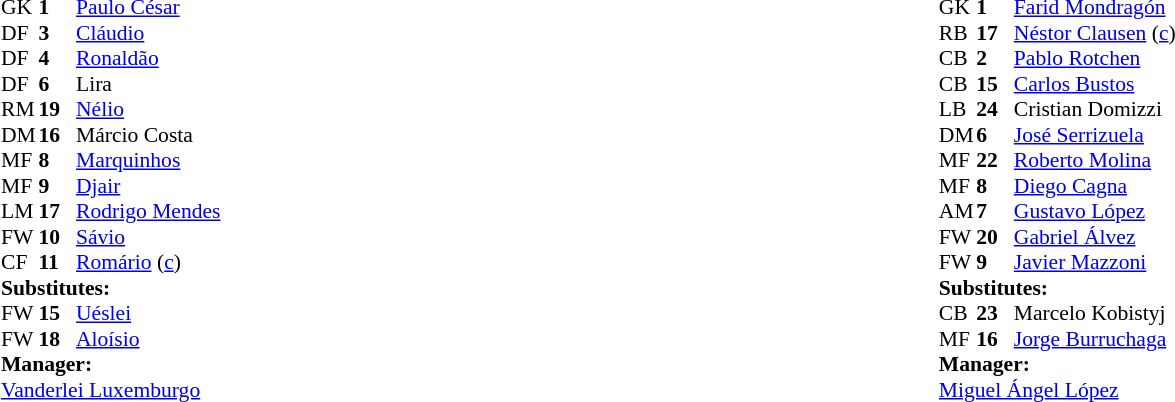<table width="100%">
<tr>
<td valign="top" width="50%"><br><table style="font-size: 90%" cellspacing="0" cellpadding="0" align=center>
<tr>
<td colspan="4"><strong> </strong></td>
</tr>
<tr>
<th width=25></th>
<th width=25></th>
</tr>
<tr>
<td>GK</td>
<td><strong>1</strong></td>
<td> <a href='#'>Paulo César</a></td>
</tr>
<tr>
<td>DF</td>
<td><strong>3</strong></td>
<td> <a href='#'>Cláudio</a></td>
<td></td>
<td></td>
</tr>
<tr>
<td>DF</td>
<td><strong>4</strong></td>
<td> <a href='#'>Ronaldão</a></td>
</tr>
<tr>
<td>DF</td>
<td><strong>6</strong></td>
<td> Lira</td>
</tr>
<tr>
<td>RM</td>
<td><strong>19</strong></td>
<td> <a href='#'>Nélio</a></td>
<td></td>
<td></td>
</tr>
<tr>
<td>DM</td>
<td><strong>16</strong></td>
<td> Márcio Costa</td>
</tr>
<tr>
<td>MF</td>
<td><strong>8</strong></td>
<td> <a href='#'>Marquinhos</a></td>
</tr>
<tr>
<td>MF</td>
<td><strong>9</strong></td>
<td> <a href='#'>Djair</a></td>
<td></td>
<td></td>
</tr>
<tr>
<td>LM</td>
<td><strong>17</strong></td>
<td> <a href='#'>Rodrigo Mendes</a></td>
<td></td>
<td></td>
</tr>
<tr>
<td>FW</td>
<td><strong>10</strong></td>
<td> <a href='#'>Sávio</a></td>
</tr>
<tr>
<td>CF</td>
<td><strong>11</strong></td>
<td> <a href='#'>Romário</a> (<a href='#'>c</a>)</td>
</tr>
<tr>
<td colspan=3><strong>Substitutes:</strong></td>
</tr>
<tr>
<td>FW</td>
<td><strong>15</strong></td>
<td> <a href='#'>Uéslei</a></td>
<td></td>
<td></td>
</tr>
<tr>
<td>FW</td>
<td><strong>18</strong></td>
<td> <a href='#'>Aloísio</a></td>
<td></td>
<td></td>
</tr>
<tr>
<td colspan=3><strong>Manager:</strong></td>
</tr>
<tr>
<td colspan=4> <a href='#'>Vanderlei Luxemburgo</a></td>
</tr>
</table>
</td>
<td><br><table style="font-size: 90%" cellspacing="0" cellpadding="0" align=center>
<tr>
<td colspan="4"><strong> </strong></td>
</tr>
<tr>
<th width=25></th>
<th width=25></th>
</tr>
<tr>
<td>GK</td>
<td><strong>1</strong></td>
<td> <a href='#'>Farid Mondragón</a></td>
<td></td>
</tr>
<tr>
<td>RB</td>
<td><strong>17</strong></td>
<td> <a href='#'>Néstor Clausen</a> (<a href='#'>c</a>)</td>
<td></td>
</tr>
<tr>
<td>CB</td>
<td><strong>2</strong></td>
<td> <a href='#'>Pablo Rotchen</a></td>
</tr>
<tr>
<td>CB</td>
<td><strong>15</strong></td>
<td> <a href='#'>Carlos Bustos</a></td>
</tr>
<tr>
<td>LB</td>
<td><strong>24</strong></td>
<td> Cristian Domizzi</td>
<td></td>
</tr>
<tr>
<td>DM</td>
<td><strong>6</strong></td>
<td> <a href='#'>José Serrizuela</a></td>
<td></td>
</tr>
<tr>
<td>MF</td>
<td><strong>22</strong></td>
<td> <a href='#'>Roberto Molina</a></td>
</tr>
<tr>
<td>MF</td>
<td><strong>8</strong></td>
<td> <a href='#'>Diego Cagna</a></td>
</tr>
<tr>
<td>AM</td>
<td><strong>7</strong></td>
<td> <a href='#'>Gustavo López</a></td>
<td></td>
<td></td>
</tr>
<tr>
<td>FW</td>
<td><strong>20</strong></td>
<td> <a href='#'>Gabriel Álvez</a></td>
<td></td>
<td></td>
</tr>
<tr>
<td>FW</td>
<td><strong>9</strong></td>
<td> <a href='#'>Javier Mazzoni</a></td>
<td></td>
</tr>
<tr>
<td colspan=3><strong>Substitutes:</strong></td>
</tr>
<tr>
<td>CB</td>
<td><strong>23</strong></td>
<td> Marcelo Kobistyj</td>
<td></td>
<td></td>
</tr>
<tr>
<td>MF</td>
<td><strong>16</strong></td>
<td> <a href='#'>Jorge Burruchaga</a></td>
<td></td>
<td></td>
</tr>
<tr>
<td colspan=3><strong>Manager:</strong></td>
</tr>
<tr>
<td colspan=4> <a href='#'>Miguel Ángel López</a></td>
</tr>
</table>
</td>
</tr>
</table>
